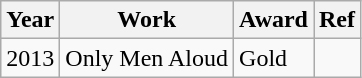<table class="wikitable">
<tr>
<th>Year</th>
<th>Work</th>
<th>Award</th>
<th>Ref</th>
</tr>
<tr>
<td>2013</td>
<td>Only Men Aloud</td>
<td>Gold</td>
<td></td>
</tr>
</table>
